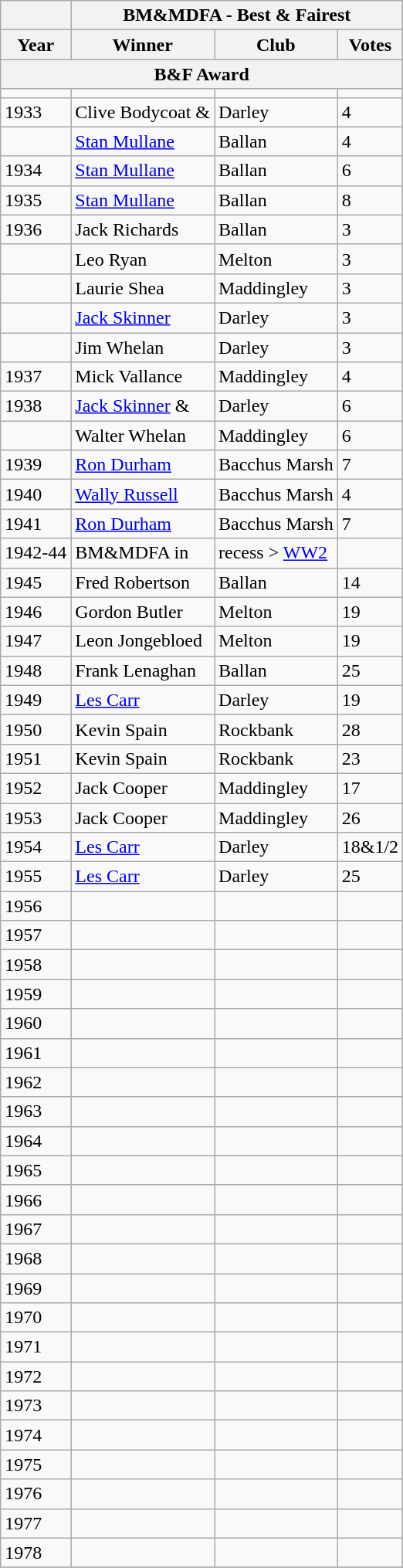<table class="wikitable collapsible collapsed">
<tr>
<th></th>
<th colspan=9>BM&MDFA - Best & Fairest</th>
</tr>
<tr>
<th>Year</th>
<th>Winner</th>
<th>Club</th>
<th>Votes</th>
</tr>
<tr>
<th colspan=10>B&F Award</th>
</tr>
<tr>
<td></td>
<td></td>
<td></td>
<td></td>
</tr>
<tr>
<td>1933</td>
<td>Clive Bodycoat &</td>
<td>Darley</td>
<td>4</td>
</tr>
<tr>
<td></td>
<td><a href='#'>Stan Mullane</a></td>
<td>Ballan</td>
<td>4</td>
</tr>
<tr>
<td>1934</td>
<td><a href='#'>Stan Mullane</a></td>
<td>Ballan</td>
<td>6</td>
</tr>
<tr>
<td>1935</td>
<td><a href='#'>Stan Mullane</a></td>
<td>Ballan</td>
<td>8</td>
</tr>
<tr>
<td>1936</td>
<td>Jack Richards</td>
<td>Ballan</td>
<td>3</td>
</tr>
<tr>
<td></td>
<td>Leo Ryan</td>
<td>Melton</td>
<td>3</td>
</tr>
<tr>
<td></td>
<td>Laurie Shea</td>
<td>Maddingley</td>
<td>3</td>
</tr>
<tr>
<td></td>
<td><a href='#'>Jack Skinner</a></td>
<td>Darley</td>
<td>3</td>
</tr>
<tr>
<td></td>
<td>Jim Whelan</td>
<td>Darley</td>
<td>3</td>
</tr>
<tr>
<td>1937</td>
<td>Mick Vallance</td>
<td>Maddingley</td>
<td>4</td>
</tr>
<tr>
<td>1938</td>
<td><a href='#'>Jack Skinner</a> &</td>
<td>Darley</td>
<td>6</td>
</tr>
<tr>
<td></td>
<td>Walter Whelan</td>
<td>Maddingley</td>
<td>6</td>
</tr>
<tr>
<td>1939</td>
<td><a href='#'>Ron Durham</a></td>
<td>Bacchus Marsh</td>
<td>7</td>
</tr>
<tr>
<td>1940</td>
<td><a href='#'>Wally Russell</a></td>
<td>Bacchus Marsh</td>
<td>4</td>
</tr>
<tr>
<td>1941</td>
<td><a href='#'>Ron Durham</a></td>
<td>Bacchus Marsh</td>
<td>7</td>
</tr>
<tr>
<td>1942-44</td>
<td>BM&MDFA in</td>
<td>recess > <a href='#'>WW2</a></td>
<td></td>
</tr>
<tr>
<td>1945</td>
<td>Fred Robertson</td>
<td>Ballan</td>
<td>14</td>
</tr>
<tr>
<td>1946</td>
<td>Gordon Butler</td>
<td>Melton</td>
<td>19</td>
</tr>
<tr>
<td>1947</td>
<td>Leon Jongebloed</td>
<td>Melton</td>
<td>19</td>
</tr>
<tr>
<td>1948</td>
<td>Frank Lenaghan</td>
<td>Ballan</td>
<td>25</td>
</tr>
<tr>
<td>1949</td>
<td><a href='#'>Les Carr</a></td>
<td>Darley</td>
<td>19</td>
</tr>
<tr>
<td>1950</td>
<td>Kevin Spain</td>
<td>Rockbank</td>
<td>28</td>
</tr>
<tr>
<td>1951</td>
<td>Kevin Spain</td>
<td>Rockbank</td>
<td>23</td>
</tr>
<tr>
<td>1952</td>
<td>Jack Cooper</td>
<td>Maddingley</td>
<td>17</td>
</tr>
<tr>
<td>1953</td>
<td>Jack Cooper</td>
<td>Maddingley</td>
<td>26</td>
</tr>
<tr>
<td>1954</td>
<td><a href='#'>Les Carr</a></td>
<td>Darley</td>
<td>18&1/2</td>
</tr>
<tr>
<td>1955</td>
<td><a href='#'>Les Carr</a></td>
<td>Darley</td>
<td>25</td>
</tr>
<tr>
<td>1956</td>
<td></td>
<td></td>
<td></td>
</tr>
<tr>
<td>1957</td>
<td></td>
<td></td>
<td></td>
</tr>
<tr>
<td>1958</td>
<td></td>
<td></td>
<td></td>
</tr>
<tr>
<td>1959</td>
<td></td>
<td></td>
<td></td>
</tr>
<tr>
<td>1960</td>
<td></td>
<td></td>
<td></td>
</tr>
<tr>
<td>1961</td>
<td></td>
<td></td>
<td></td>
</tr>
<tr>
<td>1962</td>
<td></td>
<td></td>
<td></td>
</tr>
<tr>
<td>1963</td>
<td></td>
<td></td>
<td></td>
</tr>
<tr>
<td>1964</td>
<td></td>
<td></td>
<td></td>
</tr>
<tr>
<td>1965</td>
<td></td>
<td></td>
<td></td>
</tr>
<tr>
<td>1966</td>
<td></td>
<td></td>
<td></td>
</tr>
<tr>
<td>1967</td>
<td></td>
<td></td>
<td></td>
</tr>
<tr>
<td>1968</td>
<td></td>
<td></td>
<td></td>
</tr>
<tr>
<td>1969</td>
<td></td>
<td></td>
<td></td>
</tr>
<tr>
<td>1970</td>
<td></td>
<td></td>
<td></td>
</tr>
<tr>
<td>1971</td>
<td></td>
<td></td>
<td></td>
</tr>
<tr>
<td>1972</td>
<td></td>
<td></td>
<td></td>
</tr>
<tr>
<td>1973</td>
<td></td>
<td></td>
<td></td>
</tr>
<tr>
<td>1974</td>
<td></td>
<td></td>
<td></td>
</tr>
<tr>
<td>1975</td>
<td></td>
<td></td>
<td></td>
</tr>
<tr>
<td>1976</td>
<td></td>
<td></td>
<td></td>
</tr>
<tr>
<td>1977</td>
<td></td>
<td></td>
<td></td>
</tr>
<tr>
<td>1978</td>
<td></td>
<td></td>
<td></td>
</tr>
<tr>
</tr>
</table>
